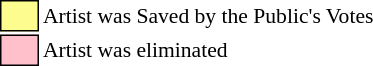<table class="toccolours" style="font-size: 90%; white-space: nowrap;”">
<tr>
<td style="background:#fdfc8f; border:1px solid black;">      </td>
<td>Artist was Saved by the Public's Votes</td>
</tr>
<tr>
<td style="background:pink; border:1px solid black;">      </td>
<td>Artist was eliminated</td>
</tr>
</table>
